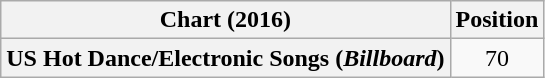<table class="wikitable plainrowheaders" style=" text-align:center">
<tr>
<th scope="col">Chart (2016)</th>
<th scope="col">Position</th>
</tr>
<tr>
<th scope="row">US Hot Dance/Electronic Songs (<em>Billboard</em>)</th>
<td>70</td>
</tr>
</table>
